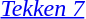<table>
<tr>
<td><em><a href='#'>Tekken 7</a></em><br></td>
<td></td>
<td></td>
<td></td>
</tr>
</table>
